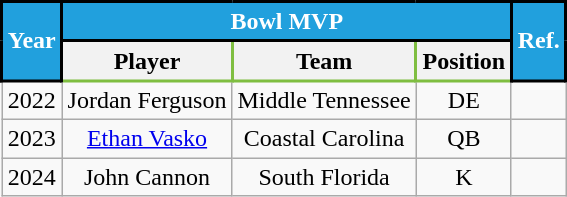<table class="wikitable" style="text-align:center">
<tr>
<th style="background:#21a0dd; color:#FFFFFF; border: 2px solid #000000;" rowspan=2>Year</th>
<th style="background:#21a0dd; color:#FFFFFF; border: 2px solid #000000;" colspan=3>Bowl MVP</th>
<th style="background:#21a0dd; color:#FFFFFF; border: 2px solid #000000;"  rowspan=2>Ref.</th>
</tr>
<tr>
<th style="border: 2px solid #7FBE41;">Player</th>
<th style="border: 2px solid #7FBE41;">Team</th>
<th style="border: 2px solid #7FBE41;">Position</th>
</tr>
<tr>
<td>2022</td>
<td>Jordan Ferguson</td>
<td>Middle Tennessee</td>
<td>DE</td>
<td></td>
</tr>
<tr>
<td>2023</td>
<td><a href='#'>Ethan Vasko</a></td>
<td>Coastal Carolina</td>
<td>QB</td>
<td></td>
</tr>
<tr>
<td>2024</td>
<td>John Cannon</td>
<td>South Florida</td>
<td>K</td>
<td></td>
</tr>
</table>
